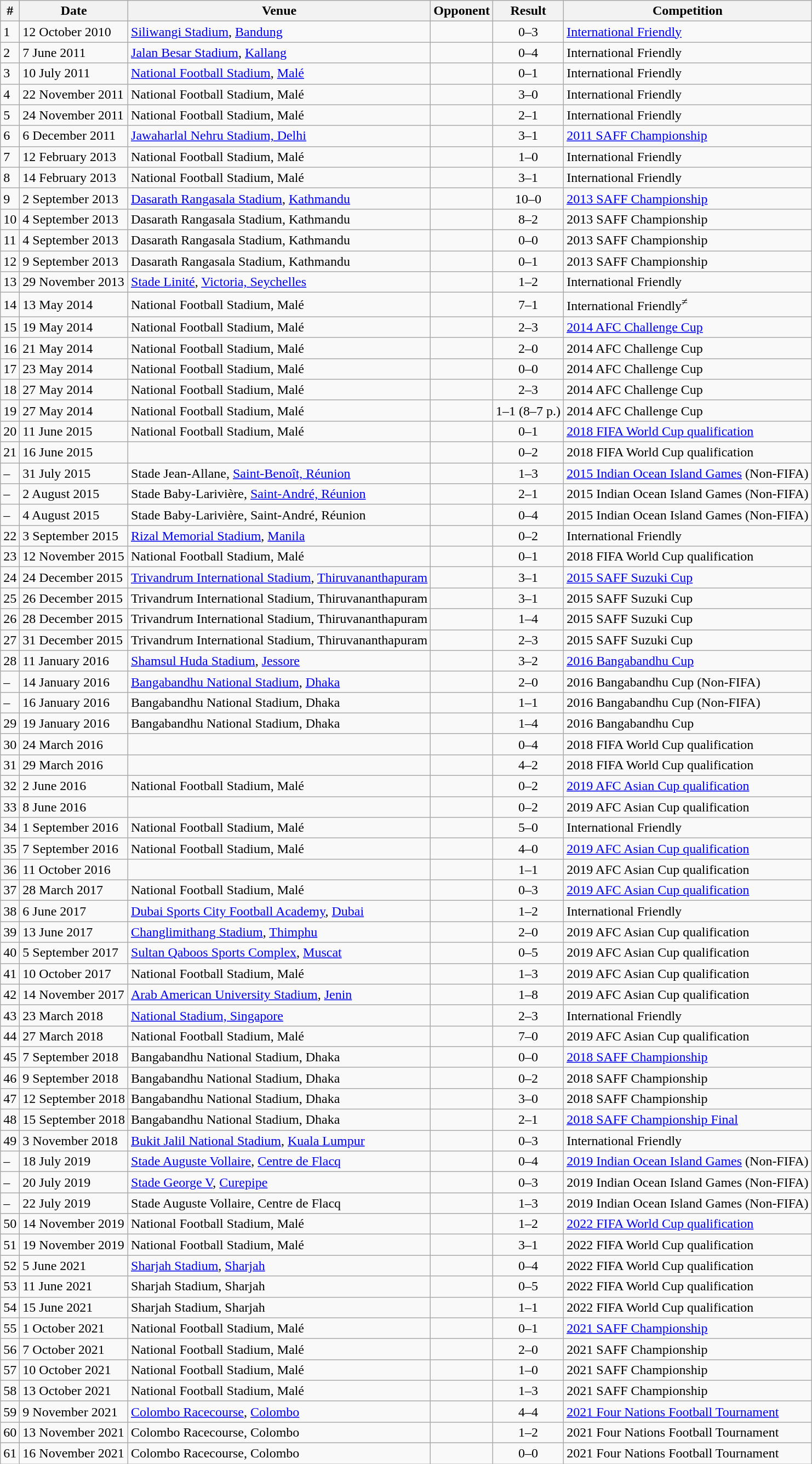<table class="wikitable collapsible collapsed">
<tr>
<th>#</th>
<th>Date</th>
<th>Venue</th>
<th>Opponent</th>
<th>Result</th>
<th>Competition</th>
</tr>
<tr>
<td>1</td>
<td>12 October 2010</td>
<td><a href='#'>Siliwangi Stadium</a>, <a href='#'>Bandung</a></td>
<td></td>
<td align=center>0–3</td>
<td><a href='#'>International Friendly</a></td>
</tr>
<tr>
<td>2</td>
<td>7 June 2011</td>
<td><a href='#'>Jalan Besar Stadium</a>, <a href='#'>Kallang</a></td>
<td></td>
<td align=center>0–4</td>
<td>International Friendly</td>
</tr>
<tr>
<td>3</td>
<td>10 July 2011</td>
<td><a href='#'>National Football Stadium</a>, <a href='#'>Malé</a></td>
<td></td>
<td align=center>0–1</td>
<td>International Friendly</td>
</tr>
<tr>
<td>4</td>
<td>22 November 2011</td>
<td>National Football Stadium, Malé</td>
<td></td>
<td align=center>3–0</td>
<td>International Friendly</td>
</tr>
<tr>
<td>5</td>
<td>24 November 2011</td>
<td>National Football Stadium, Malé</td>
<td></td>
<td align=center>2–1</td>
<td>International Friendly</td>
</tr>
<tr>
<td>6</td>
<td>6 December 2011</td>
<td><a href='#'>Jawaharlal Nehru Stadium, Delhi</a></td>
<td></td>
<td align=center>3–1</td>
<td><a href='#'>2011 SAFF Championship</a></td>
</tr>
<tr>
<td>7</td>
<td>12 February 2013</td>
<td>National Football Stadium, Malé</td>
<td></td>
<td align=center>1–0</td>
<td>International Friendly</td>
</tr>
<tr>
<td>8</td>
<td>14 February 2013</td>
<td>National Football Stadium, Malé</td>
<td></td>
<td align=center>3–1</td>
<td>International Friendly</td>
</tr>
<tr>
<td>9</td>
<td>2 September 2013</td>
<td><a href='#'>Dasarath Rangasala Stadium</a>, <a href='#'>Kathmandu</a></td>
<td></td>
<td align=center>10–0</td>
<td><a href='#'>2013 SAFF Championship</a></td>
</tr>
<tr>
<td>10</td>
<td>4 September 2013</td>
<td>Dasarath Rangasala Stadium, Kathmandu</td>
<td></td>
<td align=center>8–2</td>
<td>2013 SAFF Championship</td>
</tr>
<tr>
<td>11</td>
<td>4 September 2013</td>
<td>Dasarath Rangasala Stadium, Kathmandu</td>
<td></td>
<td align=center>0–0</td>
<td>2013 SAFF Championship</td>
</tr>
<tr>
<td>12</td>
<td>9 September 2013</td>
<td>Dasarath Rangasala Stadium, Kathmandu</td>
<td></td>
<td align=center>0–1</td>
<td>2013 SAFF Championship</td>
</tr>
<tr>
<td>13</td>
<td>29 November 2013</td>
<td><a href='#'>Stade Linité</a>, <a href='#'>Victoria, Seychelles</a></td>
<td></td>
<td align=center>1–2</td>
<td>International Friendly</td>
</tr>
<tr>
<td>14</td>
<td>13 May 2014</td>
<td>National Football Stadium, Malé</td>
<td></td>
<td align=center>7–1</td>
<td>International Friendly<sup>≠</sup></td>
</tr>
<tr>
<td>15</td>
<td>19 May 2014</td>
<td>National Football Stadium, Malé</td>
<td></td>
<td align=center>2–3</td>
<td><a href='#'>2014 AFC Challenge Cup</a></td>
</tr>
<tr>
<td>16</td>
<td>21 May 2014</td>
<td>National Football Stadium, Malé</td>
<td></td>
<td align=center>2–0</td>
<td>2014 AFC Challenge Cup</td>
</tr>
<tr>
<td>17</td>
<td>23 May 2014</td>
<td>National Football Stadium, Malé</td>
<td></td>
<td align=center>0–0</td>
<td>2014 AFC Challenge Cup</td>
</tr>
<tr>
<td>18</td>
<td>27 May 2014</td>
<td>National Football Stadium, Malé</td>
<td></td>
<td align=center>2–3</td>
<td>2014 AFC Challenge Cup</td>
</tr>
<tr>
<td>19</td>
<td>27 May 2014</td>
<td>National Football Stadium, Malé</td>
<td></td>
<td align=center>1–1 (8–7 p.)</td>
<td>2014 AFC Challenge Cup</td>
</tr>
<tr>
<td>20</td>
<td>11 June 2015</td>
<td>National Football Stadium, Malé</td>
<td></td>
<td align=center>0–1</td>
<td><a href='#'>2018 FIFA World Cup qualification</a></td>
</tr>
<tr>
<td>21</td>
<td>16 June 2015</td>
<td></td>
<td></td>
<td align=center>0–2</td>
<td>2018 FIFA World Cup qualification</td>
</tr>
<tr>
<td>–</td>
<td>31 July 2015</td>
<td>Stade Jean-Allane, <a href='#'>Saint-Benoît, Réunion</a></td>
<td></td>
<td align=center>1–3</td>
<td><a href='#'>2015 Indian Ocean Island Games</a> (Non-FIFA)</td>
</tr>
<tr>
<td>–</td>
<td>2 August 2015</td>
<td>Stade Baby-Larivière, <a href='#'>Saint-André, Réunion</a></td>
<td></td>
<td align=center>2–1</td>
<td>2015 Indian Ocean Island Games (Non-FIFA)</td>
</tr>
<tr>
<td>–</td>
<td>4 August 2015</td>
<td>Stade Baby-Larivière, Saint-André, Réunion</td>
<td></td>
<td align=center>0–4</td>
<td>2015 Indian Ocean Island Games (Non-FIFA)</td>
</tr>
<tr>
<td>22</td>
<td>3 September 2015</td>
<td><a href='#'>Rizal Memorial Stadium</a>, <a href='#'>Manila</a></td>
<td></td>
<td align=center>0–2</td>
<td>International Friendly</td>
</tr>
<tr>
<td>23</td>
<td>12 November 2015</td>
<td>National Football Stadium, Malé</td>
<td></td>
<td align=center>0–1</td>
<td>2018 FIFA World Cup qualification</td>
</tr>
<tr>
<td>24</td>
<td>24 December 2015</td>
<td><a href='#'>Trivandrum International Stadium</a>, <a href='#'>Thiruvananthapuram</a></td>
<td></td>
<td align=center>3–1</td>
<td><a href='#'>2015 SAFF Suzuki Cup</a></td>
</tr>
<tr>
<td>25</td>
<td>26 December 2015</td>
<td>Trivandrum International Stadium, Thiruvananthapuram</td>
<td></td>
<td align=center>3–1</td>
<td>2015 SAFF Suzuki Cup</td>
</tr>
<tr>
<td>26</td>
<td>28 December 2015</td>
<td>Trivandrum International Stadium, Thiruvananthapuram</td>
<td></td>
<td align=center>1–4</td>
<td>2015 SAFF Suzuki Cup</td>
</tr>
<tr>
<td>27</td>
<td>31 December 2015</td>
<td>Trivandrum International Stadium, Thiruvananthapuram</td>
<td></td>
<td align=center>2–3</td>
<td>2015 SAFF Suzuki Cup</td>
</tr>
<tr>
<td>28</td>
<td>11 January 2016</td>
<td><a href='#'>Shamsul Huda Stadium</a>, <a href='#'>Jessore</a></td>
<td></td>
<td align=center>3–2</td>
<td><a href='#'>2016 Bangabandhu Cup</a></td>
</tr>
<tr>
<td>–</td>
<td>14 January 2016</td>
<td><a href='#'>Bangabandhu National Stadium</a>, <a href='#'>Dhaka</a></td>
<td></td>
<td align=center>2–0</td>
<td>2016 Bangabandhu Cup (Non-FIFA)</td>
</tr>
<tr>
<td>–</td>
<td>16 January 2016</td>
<td>Bangabandhu National Stadium, Dhaka</td>
<td></td>
<td align=center>1–1</td>
<td>2016 Bangabandhu Cup (Non-FIFA)</td>
</tr>
<tr>
<td>29</td>
<td>19 January 2016</td>
<td>Bangabandhu National Stadium, Dhaka</td>
<td></td>
<td align=center>1–4</td>
<td>2016 Bangabandhu Cup</td>
</tr>
<tr>
<td>30</td>
<td>24 March 2016</td>
<td></td>
<td></td>
<td align=center>0–4</td>
<td>2018 FIFA World Cup qualification</td>
</tr>
<tr>
<td>31</td>
<td>29 March 2016</td>
<td></td>
<td></td>
<td align=center>4–2</td>
<td>2018 FIFA World Cup qualification</td>
</tr>
<tr>
<td>32</td>
<td>2 June 2016</td>
<td>National Football Stadium, Malé</td>
<td></td>
<td align=center>0–2</td>
<td><a href='#'>2019 AFC Asian Cup qualification</a></td>
</tr>
<tr>
<td>33</td>
<td>8 June 2016</td>
<td></td>
<td></td>
<td align=center>0–2</td>
<td>2019 AFC Asian Cup qualification</td>
</tr>
<tr>
<td>34</td>
<td>1 September 2016</td>
<td>National Football Stadium, Malé</td>
<td></td>
<td align=center>5–0</td>
<td>International Friendly</td>
</tr>
<tr>
<td>35</td>
<td>7 September 2016</td>
<td>National Football Stadium, Malé</td>
<td></td>
<td align=center>4–0</td>
<td><a href='#'>2019 AFC Asian Cup qualification</a></td>
</tr>
<tr>
<td>36</td>
<td>11 October 2016</td>
<td></td>
<td></td>
<td align=center>1–1</td>
<td>2019 AFC Asian Cup qualification</td>
</tr>
<tr>
<td>37</td>
<td>28 March 2017</td>
<td>National Football Stadium, Malé</td>
<td></td>
<td align=center>0–3</td>
<td><a href='#'>2019 AFC Asian Cup qualification</a></td>
</tr>
<tr>
<td>38</td>
<td>6 June 2017</td>
<td><a href='#'>Dubai Sports City Football Academy</a>, <a href='#'>Dubai</a></td>
<td></td>
<td align=center>1–2</td>
<td>International Friendly</td>
</tr>
<tr>
<td>39</td>
<td>13 June 2017</td>
<td><a href='#'>Changlimithang Stadium</a>, <a href='#'>Thimphu</a></td>
<td></td>
<td align=center>2–0</td>
<td>2019 AFC Asian Cup qualification</td>
</tr>
<tr>
<td>40</td>
<td>5 September 2017</td>
<td><a href='#'>Sultan Qaboos Sports Complex</a>, <a href='#'>Muscat</a></td>
<td></td>
<td align=center>0–5</td>
<td>2019 AFC Asian Cup qualification</td>
</tr>
<tr>
<td>41</td>
<td>10 October 2017</td>
<td>National Football Stadium, Malé</td>
<td></td>
<td align=center>1–3</td>
<td>2019 AFC Asian Cup qualification</td>
</tr>
<tr>
<td>42</td>
<td>14 November 2017</td>
<td><a href='#'>Arab American University Stadium</a>, <a href='#'>Jenin</a></td>
<td></td>
<td align=center>1–8</td>
<td>2019 AFC Asian Cup qualification</td>
</tr>
<tr>
<td>43</td>
<td>23 March 2018</td>
<td><a href='#'>National Stadium, Singapore</a></td>
<td></td>
<td align=center>2–3</td>
<td>International Friendly</td>
</tr>
<tr>
<td>44</td>
<td>27 March 2018</td>
<td>National Football Stadium, Malé</td>
<td></td>
<td align=center>7–0</td>
<td>2019 AFC Asian Cup qualification</td>
</tr>
<tr>
<td>45</td>
<td>7 September 2018</td>
<td>Bangabandhu National Stadium, Dhaka</td>
<td></td>
<td align=center>0–0</td>
<td><a href='#'>2018 SAFF Championship</a></td>
</tr>
<tr>
<td>46</td>
<td>9 September 2018</td>
<td>Bangabandhu National Stadium, Dhaka</td>
<td></td>
<td align=center>0–2</td>
<td>2018 SAFF Championship</td>
</tr>
<tr>
<td>47</td>
<td>12 September 2018</td>
<td>Bangabandhu National Stadium, Dhaka</td>
<td></td>
<td align=center>3–0</td>
<td>2018 SAFF Championship</td>
</tr>
<tr>
<td>48</td>
<td>15 September 2018</td>
<td>Bangabandhu National Stadium, Dhaka</td>
<td></td>
<td align=center>2–1</td>
<td><a href='#'>2018 SAFF Championship Final</a></td>
</tr>
<tr>
<td>49</td>
<td>3 November 2018</td>
<td><a href='#'>Bukit Jalil National Stadium</a>, <a href='#'>Kuala Lumpur</a></td>
<td></td>
<td align=center>0–3</td>
<td>International Friendly</td>
</tr>
<tr>
<td>–</td>
<td>18 July 2019</td>
<td><a href='#'>Stade Auguste Vollaire</a>, <a href='#'>Centre de Flacq</a></td>
<td></td>
<td align=center>0–4</td>
<td><a href='#'>2019 Indian Ocean Island Games</a> (Non-FIFA)</td>
</tr>
<tr>
<td>–</td>
<td>20 July 2019</td>
<td><a href='#'>Stade George V</a>, <a href='#'>Curepipe</a></td>
<td></td>
<td align=center>0–3</td>
<td>2019 Indian Ocean Island Games (Non-FIFA)</td>
</tr>
<tr>
<td>–</td>
<td>22 July 2019</td>
<td>Stade Auguste Vollaire, Centre de Flacq</td>
<td></td>
<td align=center>1–3</td>
<td>2019 Indian Ocean Island Games (Non-FIFA)</td>
</tr>
<tr>
<td>50</td>
<td>14 November 2019</td>
<td>National Football Stadium, Malé</td>
<td></td>
<td align=center>1–2</td>
<td><a href='#'>2022 FIFA World Cup qualification</a></td>
</tr>
<tr>
<td>51</td>
<td>19 November 2019</td>
<td>National Football Stadium, Malé</td>
<td></td>
<td align=center>3–1</td>
<td>2022 FIFA World Cup qualification</td>
</tr>
<tr>
<td>52</td>
<td>5 June 2021</td>
<td><a href='#'>Sharjah Stadium</a>, <a href='#'>Sharjah</a></td>
<td></td>
<td align=center>0–4</td>
<td>2022 FIFA World Cup qualification</td>
</tr>
<tr>
<td>53</td>
<td>11 June 2021</td>
<td>Sharjah Stadium, Sharjah</td>
<td></td>
<td align=center>0–5</td>
<td>2022 FIFA World Cup qualification</td>
</tr>
<tr>
<td>54</td>
<td>15 June 2021</td>
<td>Sharjah Stadium, Sharjah</td>
<td></td>
<td align=center>1–1</td>
<td>2022 FIFA World Cup qualification</td>
</tr>
<tr>
<td>55</td>
<td>1 October 2021</td>
<td>National Football Stadium, Malé</td>
<td></td>
<td align=center>0–1</td>
<td><a href='#'>2021 SAFF Championship</a></td>
</tr>
<tr>
<td>56</td>
<td>7 October 2021</td>
<td>National Football Stadium, Malé</td>
<td></td>
<td align=center>2–0</td>
<td>2021 SAFF Championship</td>
</tr>
<tr>
<td>57</td>
<td>10 October 2021</td>
<td>National Football Stadium, Malé</td>
<td></td>
<td align=center>1–0</td>
<td>2021 SAFF Championship</td>
</tr>
<tr>
<td>58</td>
<td>13 October 2021</td>
<td>National Football Stadium, Malé</td>
<td></td>
<td align=center>1–3</td>
<td>2021 SAFF Championship</td>
</tr>
<tr>
<td>59</td>
<td>9 November 2021</td>
<td><a href='#'>Colombo Racecourse</a>, <a href='#'>Colombo</a></td>
<td></td>
<td align=center>4–4</td>
<td><a href='#'>2021 Four Nations Football Tournament</a></td>
</tr>
<tr>
<td>60</td>
<td>13 November 2021</td>
<td>Colombo Racecourse, Colombo</td>
<td></td>
<td align=center>1–2</td>
<td>2021 Four Nations Football Tournament</td>
</tr>
<tr>
<td>61</td>
<td>16 November 2021</td>
<td>Colombo Racecourse, Colombo</td>
<td></td>
<td align=center>0–0</td>
<td>2021 Four Nations Football Tournament</td>
</tr>
</table>
